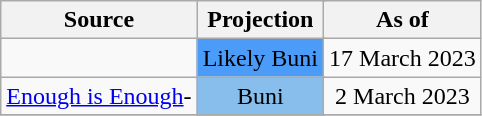<table class="wikitable" style="text-align:center">
<tr>
<th>Source</th>
<th colspan=2>Projection</th>
<th>As of</th>
</tr>
<tr>
<td align="left"></td>
<td colspan=2 bgcolor=#4b9cf9>Likely Buni</td>
<td>17 March 2023</td>
</tr>
<tr>
<td align="left"><a href='#'>Enough is Enough</a>-<br></td>
<td colspan=2 bgcolor=#87BEEB>Buni</td>
<td>2 March 2023</td>
</tr>
<tr>
</tr>
</table>
